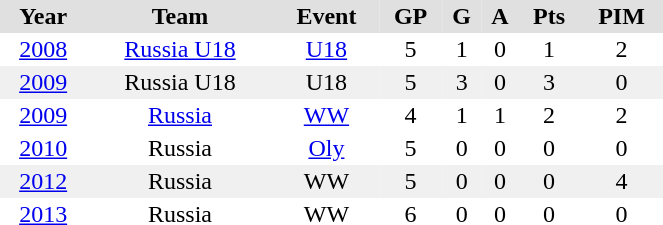<table BORDER="0" CELLPADDING="2" CELLSPACING="0" width="35%">
<tr ALIGN="center" bgcolor="#e0e0e0">
<th>Year</th>
<th>Team</th>
<th>Event</th>
<th>GP</th>
<th>G</th>
<th>A</th>
<th>Pts</th>
<th>PIM</th>
</tr>
<tr ALIGN="center">
<td><a href='#'>2008</a></td>
<td><a href='#'>Russia U18</a></td>
<td><a href='#'>U18</a></td>
<td>5</td>
<td>1</td>
<td>0</td>
<td>1</td>
<td>2</td>
</tr>
<tr ALIGN="center" bgcolor="#f0f0f0">
<td><a href='#'>2009</a></td>
<td>Russia U18</td>
<td>U18</td>
<td>5</td>
<td>3</td>
<td>0</td>
<td>3</td>
<td>0</td>
</tr>
<tr ALIGN="center">
<td><a href='#'>2009</a></td>
<td><a href='#'>Russia</a></td>
<td><a href='#'>WW</a></td>
<td>4</td>
<td>1</td>
<td>1</td>
<td>2</td>
<td>2</td>
</tr>
<tr ALIGN="center">
<td><a href='#'>2010</a></td>
<td>Russia</td>
<td><a href='#'>Oly</a></td>
<td>5</td>
<td>0</td>
<td>0</td>
<td>0</td>
<td>0</td>
</tr>
<tr ALIGN="center" bgcolor="#f0f0f0">
<td><a href='#'>2012</a></td>
<td>Russia</td>
<td>WW</td>
<td>5</td>
<td>0</td>
<td>0</td>
<td>0</td>
<td>4</td>
</tr>
<tr ALIGN="center">
<td><a href='#'>2013</a></td>
<td>Russia</td>
<td>WW</td>
<td>6</td>
<td>0</td>
<td>0</td>
<td>0</td>
<td>0</td>
</tr>
</table>
